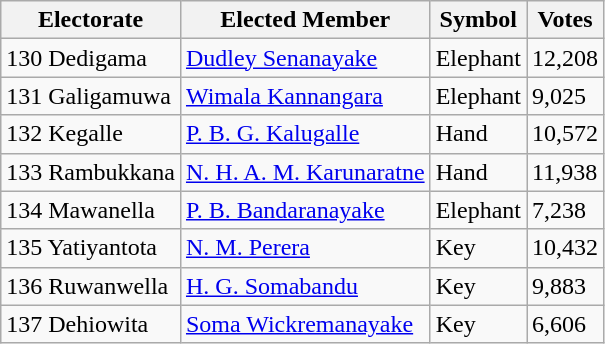<table class="wikitable" border="1">
<tr>
<th>Electorate</th>
<th>Elected Member</th>
<th>Symbol</th>
<th>Votes</th>
</tr>
<tr>
<td>130 Dedigama</td>
<td><a href='#'>Dudley Senanayake</a></td>
<td>Elephant</td>
<td>12,208</td>
</tr>
<tr>
<td>131 Galigamuwa</td>
<td><a href='#'>Wimala Kannangara</a></td>
<td>Elephant</td>
<td>9,025</td>
</tr>
<tr>
<td>132 Kegalle</td>
<td><a href='#'>P. B. G. Kalugalle</a></td>
<td>Hand</td>
<td>10,572</td>
</tr>
<tr>
<td>133 Rambukkana</td>
<td><a href='#'>N. H. A. M. Karunaratne</a></td>
<td>Hand</td>
<td>11,938</td>
</tr>
<tr>
<td>134 Mawanella</td>
<td><a href='#'>P. B. Bandaranayake</a></td>
<td>Elephant</td>
<td>7,238</td>
</tr>
<tr>
<td>135 Yatiyantota</td>
<td><a href='#'>N. M. Perera</a></td>
<td>Key</td>
<td>10,432</td>
</tr>
<tr>
<td>136 Ruwanwella</td>
<td><a href='#'>H. G. Somabandu</a></td>
<td>Key</td>
<td>9,883</td>
</tr>
<tr>
<td>137 Dehiowita</td>
<td><a href='#'>Soma Wickremanayake</a></td>
<td>Key</td>
<td>6,606</td>
</tr>
</table>
